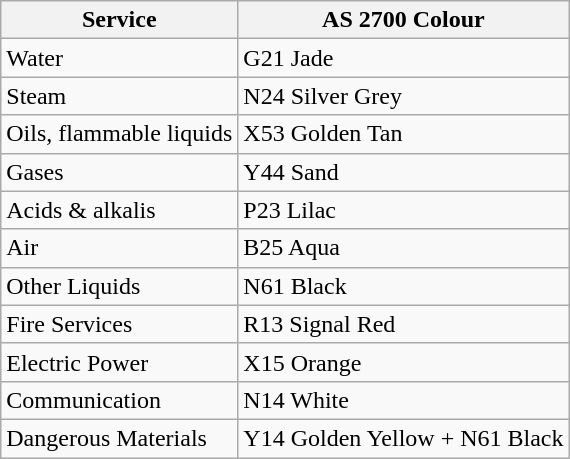<table class="wikitable">
<tr>
<th>Service</th>
<th>AS 2700 Colour</th>
</tr>
<tr>
<td>Water</td>
<td>G21 Jade</td>
</tr>
<tr>
<td>Steam</td>
<td>N24 Silver  Grey</td>
</tr>
<tr>
<td>Oils,  flammable liquids</td>
<td>X53 Golden  Tan</td>
</tr>
<tr>
<td>Gases</td>
<td>Y44 Sand</td>
</tr>
<tr>
<td>Acids &  alkalis</td>
<td>P23 Lilac</td>
</tr>
<tr>
<td>Air</td>
<td>B25 Aqua</td>
</tr>
<tr>
<td>Other Liquids</td>
<td>N61 Black</td>
</tr>
<tr>
<td>Fire Services</td>
<td>R13 Signal  Red</td>
</tr>
<tr>
<td>Electric  Power</td>
<td>X15 Orange</td>
</tr>
<tr>
<td>Communication</td>
<td>N14 White</td>
</tr>
<tr>
<td>Dangerous  Materials</td>
<td>Y14 Golden  Yellow + N61 Black</td>
</tr>
</table>
